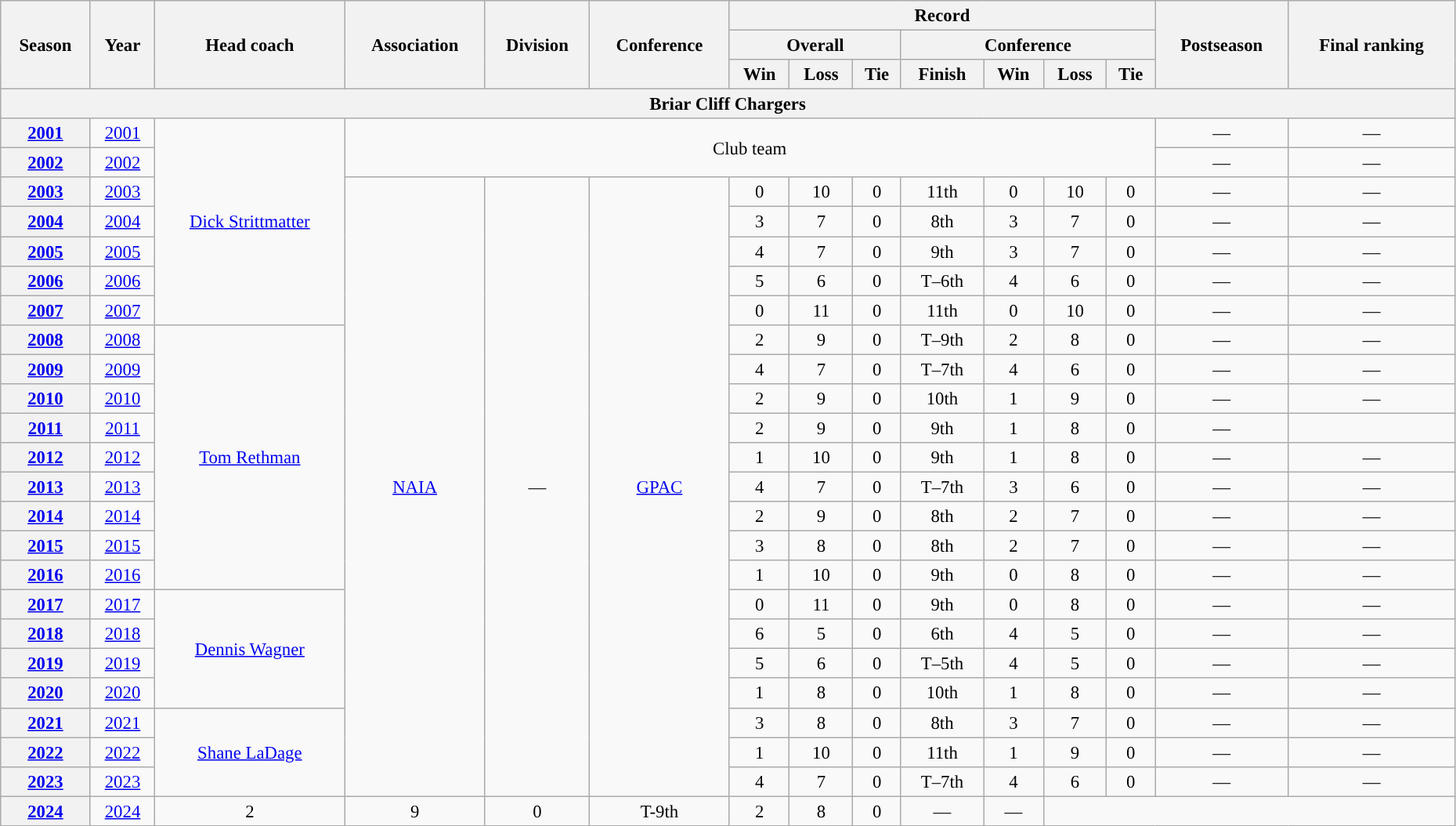<table class="wikitable" style="font-size: 95%; width:98%;text-align:center;">
<tr>
<th rowspan="3">Season</th>
<th rowspan="3">Year</th>
<th rowspan="3">Head coach</th>
<th rowspan="3">Association</th>
<th rowspan="3">Division</th>
<th rowspan="3">Conference</th>
<th colspan="7">Record</th>
<th rowspan="3">Postseason</th>
<th rowspan="3">Final ranking</th>
</tr>
<tr>
<th colspan="3">Overall</th>
<th colspan="4">Conference</th>
</tr>
<tr>
<th>Win</th>
<th>Loss</th>
<th>Tie</th>
<th>Finish</th>
<th>Win</th>
<th>Loss</th>
<th>Tie</th>
</tr>
<tr>
<th colspan="15">Briar Cliff Chargers</th>
</tr>
<tr>
<th><a href='#'>2001</a></th>
<td><a href='#'>2001</a></td>
<td rowspan="7"><a href='#'>Dick Strittmatter</a></td>
<td colspan="10" rowspan="2">Club team</td>
<td>—</td>
<td>—</td>
</tr>
<tr>
<th><a href='#'>2002</a></th>
<td><a href='#'>2002</a></td>
<td>—</td>
<td>—</td>
</tr>
<tr>
<th><a href='#'>2003</a></th>
<td><a href='#'>2003</a></td>
<td rowspan="21"><a href='#'>NAIA</a></td>
<td rowspan="21">—</td>
<td rowspan="21"><a href='#'>GPAC</a></td>
<td>0</td>
<td>10</td>
<td>0</td>
<td>11th</td>
<td>0</td>
<td>10</td>
<td>0</td>
<td>—</td>
<td>—</td>
</tr>
<tr>
<th><a href='#'>2004</a></th>
<td><a href='#'>2004</a></td>
<td>3</td>
<td>7</td>
<td>0</td>
<td>8th</td>
<td>3</td>
<td>7</td>
<td>0</td>
<td>—</td>
<td>—</td>
</tr>
<tr>
<th><a href='#'>2005</a></th>
<td><a href='#'>2005</a></td>
<td>4</td>
<td>7</td>
<td>0</td>
<td>9th</td>
<td>3</td>
<td>7</td>
<td>0</td>
<td>—</td>
<td>—</td>
</tr>
<tr>
<th><a href='#'>2006</a></th>
<td><a href='#'>2006</a></td>
<td>5</td>
<td>6</td>
<td>0</td>
<td>T–6th</td>
<td>4</td>
<td>6</td>
<td>0</td>
<td>—</td>
<td>—</td>
</tr>
<tr>
<th><a href='#'>2007</a></th>
<td><a href='#'>2007</a></td>
<td>0</td>
<td>11</td>
<td>0</td>
<td>11th</td>
<td>0</td>
<td>10</td>
<td>0</td>
<td>—</td>
<td>—</td>
</tr>
<tr>
<th><a href='#'>2008</a></th>
<td><a href='#'>2008</a></td>
<td rowspan="9"><a href='#'>Tom Rethman</a></td>
<td>2</td>
<td>9</td>
<td>0</td>
<td>T–9th</td>
<td>2</td>
<td>8</td>
<td>0</td>
<td>—</td>
<td>—</td>
</tr>
<tr>
<th><a href='#'>2009</a></th>
<td><a href='#'>2009</a></td>
<td>4</td>
<td>7</td>
<td>0</td>
<td>T–7th</td>
<td>4</td>
<td>6</td>
<td>0</td>
<td>—</td>
<td>—</td>
</tr>
<tr>
<th><a href='#'>2010</a></th>
<td><a href='#'>2010</a></td>
<td>2</td>
<td>9</td>
<td>0</td>
<td>10th</td>
<td>1</td>
<td>9</td>
<td>0</td>
<td>—</td>
<td>—</td>
</tr>
<tr>
<th><a href='#'>2011</a></th>
<td><a href='#'>2011</a></td>
<td>2</td>
<td>9</td>
<td>0</td>
<td>9th</td>
<td>1</td>
<td>8</td>
<td>0</td>
<td>—</td>
</tr>
<tr>
<th><a href='#'>2012</a></th>
<td><a href='#'>2012</a></td>
<td>1</td>
<td>10</td>
<td>0</td>
<td>9th</td>
<td>1</td>
<td>8</td>
<td>0</td>
<td>—</td>
<td>—</td>
</tr>
<tr>
<th><a href='#'>2013</a></th>
<td><a href='#'>2013</a></td>
<td>4</td>
<td>7</td>
<td>0</td>
<td>T–7th</td>
<td>3</td>
<td>6</td>
<td>0</td>
<td>—</td>
<td>—</td>
</tr>
<tr>
<th><a href='#'>2014</a></th>
<td><a href='#'>2014</a></td>
<td>2</td>
<td>9</td>
<td>0</td>
<td>8th</td>
<td>2</td>
<td>7</td>
<td>0</td>
<td>—</td>
<td>—</td>
</tr>
<tr>
<th><a href='#'>2015</a></th>
<td><a href='#'>2015</a></td>
<td>3</td>
<td>8</td>
<td>0</td>
<td>8th</td>
<td>2</td>
<td>7</td>
<td>0</td>
<td>—</td>
<td>—</td>
</tr>
<tr>
<th><a href='#'>2016</a></th>
<td><a href='#'>2016</a></td>
<td>1</td>
<td>10</td>
<td>0</td>
<td>9th</td>
<td>0</td>
<td>8</td>
<td>0</td>
<td>—</td>
<td>—</td>
</tr>
<tr>
<th><a href='#'>2017</a></th>
<td><a href='#'>2017</a></td>
<td rowspan="4"><a href='#'>Dennis Wagner</a></td>
<td>0</td>
<td>11</td>
<td>0</td>
<td>9th</td>
<td>0</td>
<td>8</td>
<td>0</td>
<td>—</td>
<td>—</td>
</tr>
<tr>
<th><a href='#'>2018</a></th>
<td><a href='#'>2018</a></td>
<td>6</td>
<td>5</td>
<td>0</td>
<td>6th</td>
<td>4</td>
<td>5</td>
<td>0</td>
<td>—</td>
<td>—</td>
</tr>
<tr>
<th><a href='#'>2019</a></th>
<td><a href='#'>2019</a></td>
<td>5</td>
<td>6</td>
<td>0</td>
<td>T–5th</td>
<td>4</td>
<td>5</td>
<td>0</td>
<td>—</td>
<td>—</td>
</tr>
<tr>
<th><a href='#'>2020</a></th>
<td><a href='#'>2020</a></td>
<td>1</td>
<td>8</td>
<td>0</td>
<td>10th</td>
<td>1</td>
<td>8</td>
<td>0</td>
<td>—</td>
<td>—</td>
</tr>
<tr>
<th><a href='#'>2021</a></th>
<td><a href='#'>2021</a></td>
<td rowspan="3"><a href='#'>Shane LaDage</a></td>
<td>3</td>
<td>8</td>
<td>0</td>
<td>8th</td>
<td>3</td>
<td>7</td>
<td>0</td>
<td>—</td>
<td>—</td>
</tr>
<tr>
<th><a href='#'>2022</a></th>
<td><a href='#'>2022</a></td>
<td>1</td>
<td>10</td>
<td>0</td>
<td>11th</td>
<td>1</td>
<td>9</td>
<td>0</td>
<td>—</td>
<td>—</td>
</tr>
<tr>
<th><a href='#'>2023</a></th>
<td><a href='#'>2023</a></td>
<td>4</td>
<td>7</td>
<td>0</td>
<td>T–7th</td>
<td>4</td>
<td>6</td>
<td>0</td>
<td>—</td>
<td>—</td>
</tr>
<tr>
<th><a href='#'>2024</a></th>
<td><a href='#'>2024</a></td>
<td>2</td>
<td>9</td>
<td>0</td>
<td>T-9th</td>
<td>2</td>
<td>8</td>
<td>0</td>
<td>—</td>
<td>—</td>
</tr>
<tr>
</tr>
</table>
